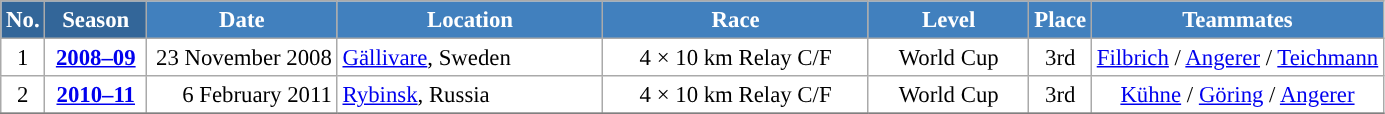<table class="wikitable sortable" style="font-size:95%; text-align:center; border:grey solid 1px; border-collapse:collapse; background:#ffffff;">
<tr style="background:#efefef;">
<th style="background-color:#369; color:white;">No.</th>
<th style="background-color:#369; color:white;">Season</th>
<th style="background-color:#4180be; color:white; width:120px;">Date</th>
<th style="background-color:#4180be; color:white; width:170px;">Location</th>
<th style="background-color:#4180be; color:white; width:170px;">Race</th>
<th style="background-color:#4180be; color:white; width:100px;">Level</th>
<th style="background-color:#4180be; color:white;">Place</th>
<th style="background-color:#4180be; color:white;">Teammates</th>
</tr>
<tr>
<td align=center>1</td>
<td rowspan=1 align=center><strong> <a href='#'>2008–09</a> </strong></td>
<td align=right>23 November 2008</td>
<td align=left> <a href='#'>Gällivare</a>, Sweden</td>
<td>4 × 10 km Relay C/F</td>
<td>World Cup</td>
<td>3rd</td>
<td><a href='#'>Filbrich</a> / <a href='#'>Angerer</a> / <a href='#'>Teichmann</a></td>
</tr>
<tr>
<td align=center>2</td>
<td rowspan=1 align=center><strong> <a href='#'>2010–11</a> </strong></td>
<td align=right>6 February 2011</td>
<td align=left> <a href='#'>Rybinsk</a>, Russia</td>
<td>4 × 10 km Relay C/F</td>
<td>World Cup</td>
<td>3rd</td>
<td><a href='#'>Kühne</a> / <a href='#'>Göring</a> / <a href='#'>Angerer</a></td>
</tr>
<tr>
</tr>
</table>
